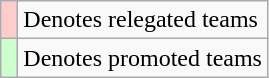<table class="wikitable">
<tr>
<td style="background:#fcc;"> </td>
<td>Denotes relegated teams</td>
</tr>
<tr>
<td style="background:#cfc;"> </td>
<td>Denotes promoted teams</td>
</tr>
</table>
